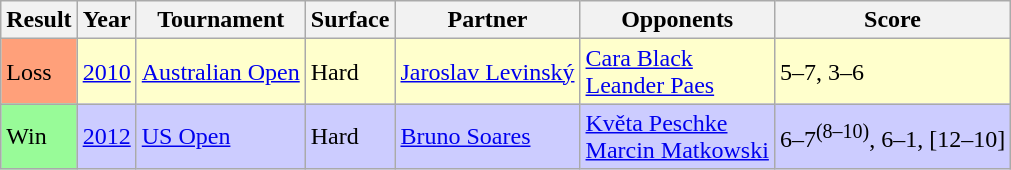<table class="sortable wikitable">
<tr>
<th>Result</th>
<th>Year</th>
<th>Tournament</th>
<th>Surface</th>
<th>Partner</th>
<th>Opponents</th>
<th class="unsortable">Score</th>
</tr>
<tr style="background:#ffc;">
<td style="background:#ffa07a;">Loss</td>
<td><a href='#'>2010</a></td>
<td><a href='#'>Australian Open</a></td>
<td>Hard</td>
<td> <a href='#'>Jaroslav Levinský</a></td>
<td> <a href='#'>Cara Black</a> <br>  <a href='#'>Leander Paes</a></td>
<td>5–7, 3–6</td>
</tr>
<tr style="background:#ccf;">
<td style="background:#98fb98;">Win</td>
<td><a href='#'>2012</a></td>
<td><a href='#'>US Open</a></td>
<td>Hard</td>
<td> <a href='#'>Bruno Soares</a></td>
<td> <a href='#'>Květa Peschke</a> <br>  <a href='#'>Marcin Matkowski</a></td>
<td>6–7<sup>(8–10)</sup>, 6–1, [12–10]</td>
</tr>
</table>
